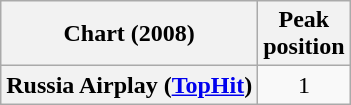<table class="wikitable plainrowheaders" style="text-align:center">
<tr>
<th scope="col">Chart (2008)</th>
<th scope="col">Peak<br>position</th>
</tr>
<tr>
<th scope="row">Russia Airplay (<a href='#'>TopHit</a>)</th>
<td>1</td>
</tr>
</table>
